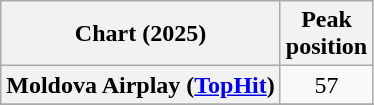<table class="wikitable plainrowheaders" style="text-align:center">
<tr>
<th scope="col">Chart (2025)</th>
<th scope="col">Peak<br>position</th>
</tr>
<tr>
<th scope="row">Moldova Airplay (<a href='#'>TopHit</a>)</th>
<td>57</td>
</tr>
<tr>
</tr>
</table>
